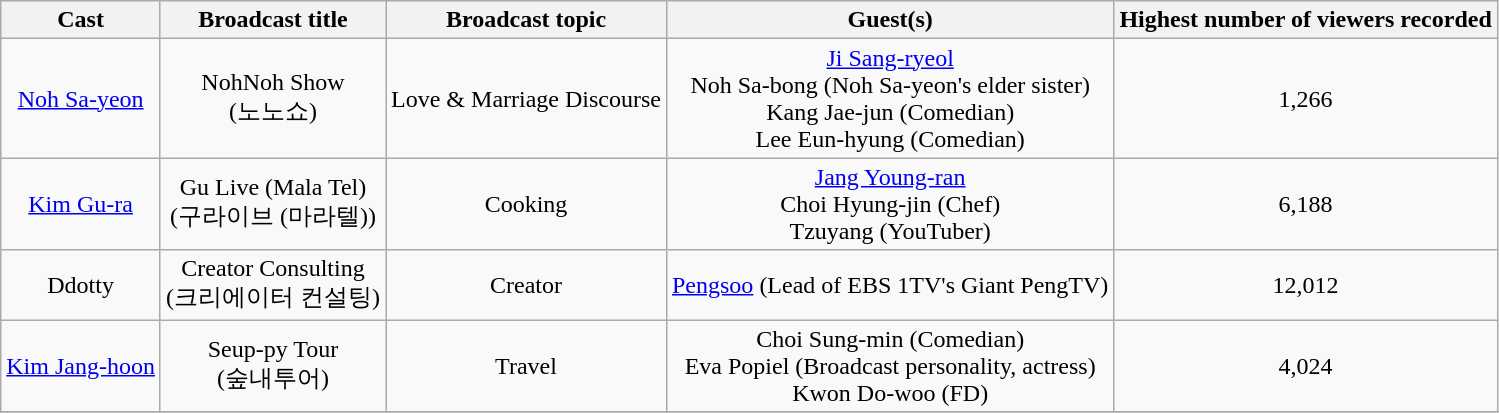<table class="wikitable" style="text-align:center">
<tr>
<th>Cast</th>
<th>Broadcast title</th>
<th>Broadcast topic</th>
<th>Guest(s)</th>
<th>Highest number of viewers recorded</th>
</tr>
<tr>
<td><a href='#'>Noh Sa-yeon</a></td>
<td>NohNoh Show<br>(노노쇼)</td>
<td>Love & Marriage Discourse</td>
<td><a href='#'>Ji Sang-ryeol</a><br>Noh Sa-bong (Noh Sa-yeon's elder sister)<br>Kang Jae-jun (Comedian)<br>Lee Eun-hyung (Comedian)</td>
<td>1,266</td>
</tr>
<tr>
<td><a href='#'>Kim Gu-ra</a></td>
<td>Gu Live (Mala Tel)<br>(구라이브 (마라텔))</td>
<td>Cooking</td>
<td><a href='#'>Jang Young-ran</a><br>Choi Hyung-jin (Chef)<br>Tzuyang (YouTuber)</td>
<td>6,188</td>
</tr>
<tr>
<td>Ddotty</td>
<td>Creator Consulting<br>(크리에이터 컨설팅)</td>
<td>Creator</td>
<td><a href='#'>Pengsoo</a> (Lead of EBS 1TV's Giant PengTV)</td>
<td>12,012</td>
</tr>
<tr>
<td><a href='#'>Kim Jang-hoon</a></td>
<td>Seup-py Tour<br>(숲내투어)</td>
<td>Travel</td>
<td>Choi Sung-min (Comedian)<br>Eva Popiel (Broadcast personality, actress)<br>Kwon Do-woo (FD)</td>
<td>4,024</td>
</tr>
<tr>
</tr>
</table>
